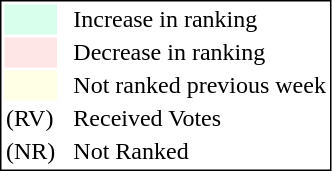<table style="border:1px solid black;">
<tr>
<td style="background:#D8FFEB; width:20px;"></td>
<td> </td>
<td>Increase in ranking</td>
</tr>
<tr>
<td style="background:#FFE6E6; width:20px;"></td>
<td> </td>
<td>Decrease in ranking</td>
</tr>
<tr>
<td style="background:#FFFFE6; width:20px;"></td>
<td> </td>
<td>Not ranked previous week</td>
</tr>
<tr>
<td>(RV)</td>
<td> </td>
<td>Received Votes</td>
</tr>
<tr>
<td>(NR)</td>
<td> </td>
<td>Not Ranked</td>
</tr>
</table>
